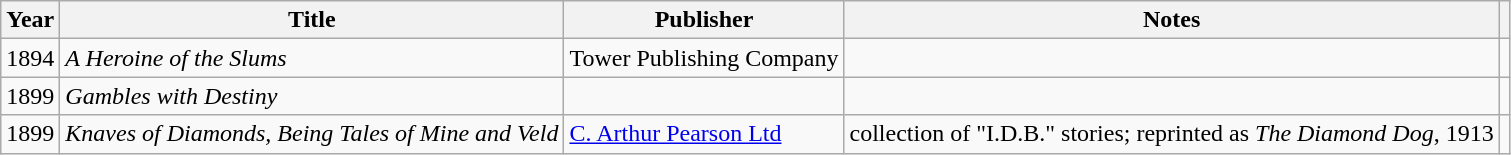<table class="wikitable">
<tr>
<th>Year</th>
<th>Title</th>
<th>Publisher</th>
<th>Notes</th>
<th></th>
</tr>
<tr>
<td>1894</td>
<td><em>A Heroine of the Slums</em></td>
<td>Tower Publishing Company</td>
<td></td>
<td></td>
</tr>
<tr>
<td>1899</td>
<td><em>Gambles with Destiny</em></td>
<td></td>
<td></td>
<td></td>
</tr>
<tr>
<td>1899</td>
<td><em>Knaves of Diamonds, Being Tales of Mine and Veld</em></td>
<td><a href='#'>C. Arthur Pearson Ltd</a></td>
<td>collection of "I.D.B." stories; reprinted as <em>The Diamond Dog</em>, 1913</td>
<td></td>
</tr>
</table>
